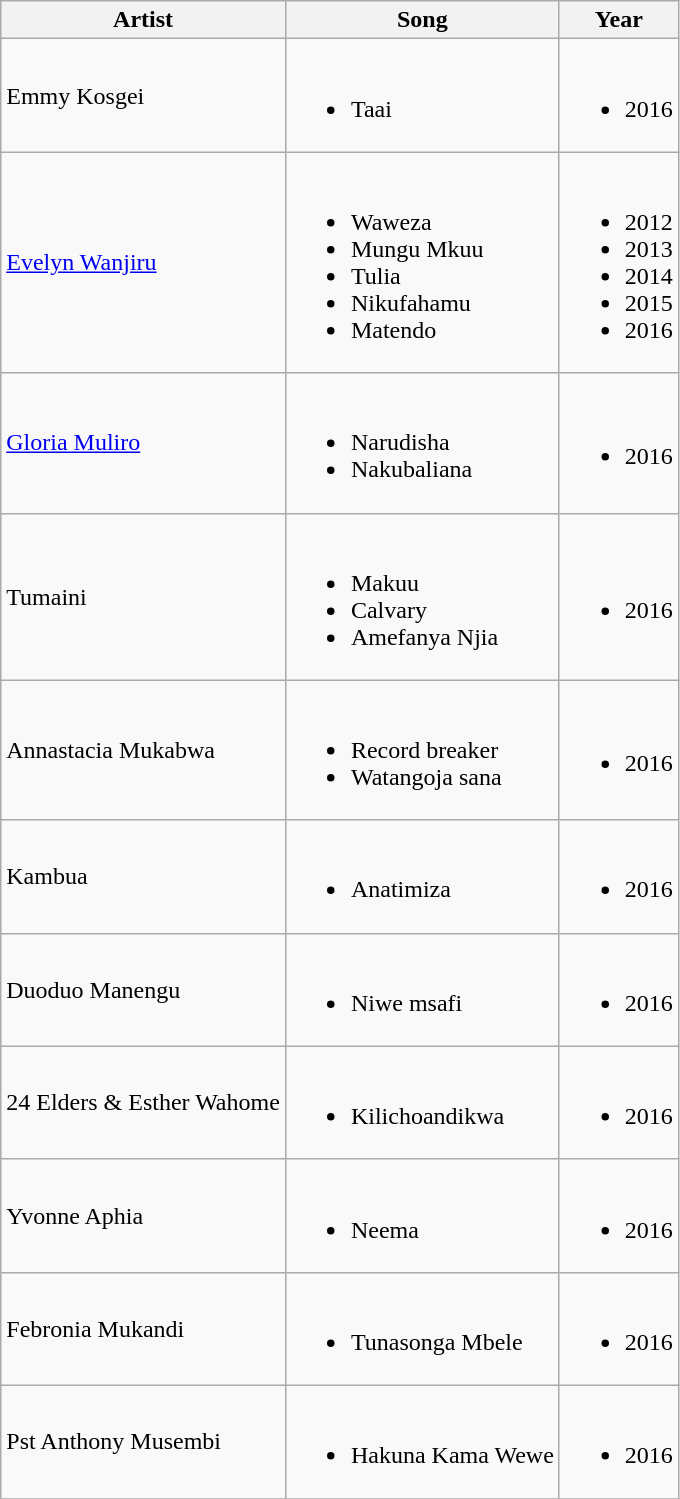<table class="wikitable">
<tr>
<th>Artist</th>
<th>Song</th>
<th>Year</th>
</tr>
<tr>
<td>Emmy Kosgei</td>
<td><br><ul><li>Taai</li></ul></td>
<td><br><ul><li>2016</li></ul></td>
</tr>
<tr>
<td><a href='#'>Evelyn Wanjiru</a></td>
<td><br><ul><li>Waweza</li><li>Mungu Mkuu</li><li>Tulia</li><li>Nikufahamu</li><li>Matendo</li></ul></td>
<td><br><ul><li>2012</li><li>2013</li><li>2014</li><li>2015</li><li>2016</li></ul></td>
</tr>
<tr>
<td><a href='#'>Gloria Muliro</a></td>
<td><br><ul><li>Narudisha</li><li>Nakubaliana</li></ul></td>
<td><br><ul><li>2016</li></ul></td>
</tr>
<tr>
<td>Tumaini</td>
<td><br><ul><li>Makuu</li><li>Calvary</li><li>Amefanya Njia</li></ul></td>
<td><br><ul><li>2016</li></ul></td>
</tr>
<tr>
<td>Annastacia Mukabwa</td>
<td><br><ul><li>Record breaker</li><li>Watangoja sana</li></ul></td>
<td><br><ul><li>2016</li></ul></td>
</tr>
<tr>
<td>Kambua</td>
<td><br><ul><li>Anatimiza</li></ul></td>
<td><br><ul><li>2016</li></ul></td>
</tr>
<tr>
<td>Duoduo Manengu</td>
<td><br><ul><li>Niwe msafi</li></ul></td>
<td><br><ul><li>2016</li></ul></td>
</tr>
<tr>
<td>24 Elders & Esther Wahome</td>
<td><br><ul><li>Kilichoandikwa</li></ul></td>
<td><br><ul><li>2016</li></ul></td>
</tr>
<tr>
<td>Yvonne Aphia</td>
<td><br><ul><li>Neema</li></ul></td>
<td><br><ul><li>2016</li></ul></td>
</tr>
<tr>
<td>Febronia Mukandi</td>
<td><br><ul><li>Tunasonga Mbele</li></ul></td>
<td><br><ul><li>2016</li></ul></td>
</tr>
<tr>
<td>Pst Anthony Musembi</td>
<td><br><ul><li>Hakuna Kama Wewe</li></ul></td>
<td><br><ul><li>2016</li></ul></td>
</tr>
<tr>
</tr>
</table>
